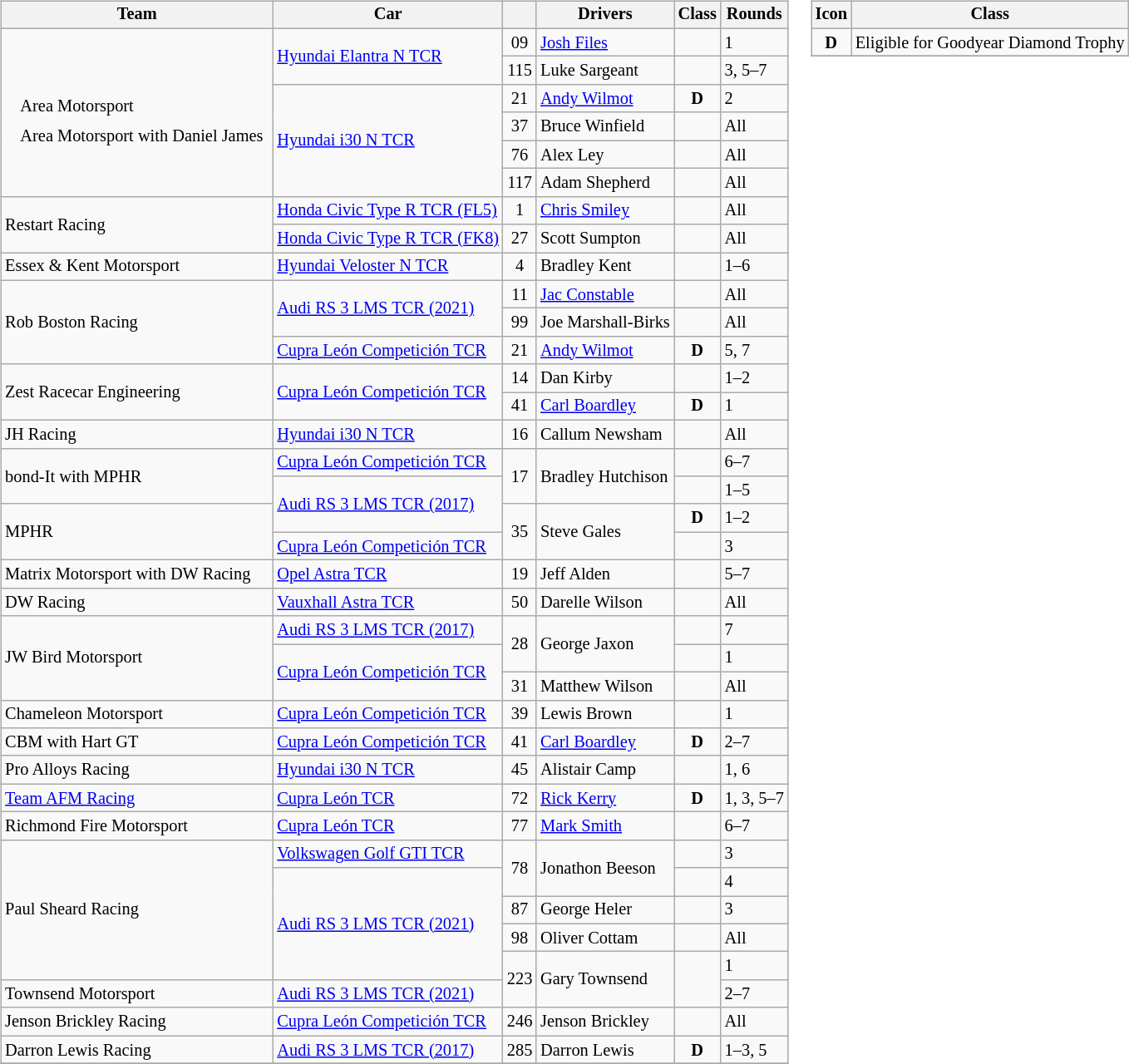<table>
<tr>
<td><br><table class="wikitable" style="font-size: 85%">
<tr>
<th>Team</th>
<th>Car</th>
<th></th>
<th>Drivers</th>
<th>Class</th>
<th>Rounds</th>
</tr>
<tr>
<td rowspan=6><br><table style="float: left; border-top:transparent; border-right:transparent; border-bottom:transparent; border-left:transparent;">
<tr>
<td style=" border-top:transparent; border-right:transparent; border-bottom:transparent; border-left:transparent;" rowspan=17></td>
<td style=" border-top:transparent; border-right:transparent; border-bottom:transparent; border-left:transparent;">Area Motorsport</td>
</tr>
<tr>
<td style=" border-top:transparent; border-right:transparent; border-bottom:transparent; border-left:transparent;">Area Motorsport with Daniel James</td>
</tr>
<tr>
</tr>
</table>
</td>
<td rowspan=2><a href='#'>Hyundai Elantra N TCR</a></td>
<td align=center>09</td>
<td> <a href='#'>Josh Files</a></td>
<td align=center></td>
<td>1</td>
</tr>
<tr>
<td align=center>115</td>
<td> Luke Sargeant</td>
<td align=center></td>
<td>3, 5–7</td>
</tr>
<tr>
<td rowspan=4><a href='#'>Hyundai i30 N TCR</a></td>
<td align=center>21</td>
<td> <a href='#'>Andy Wilmot</a></td>
<td align=center><strong><span>D</span></strong></td>
<td>2</td>
</tr>
<tr>
<td align=center>37</td>
<td> Bruce Winfield</td>
<td align=center></td>
<td>All</td>
</tr>
<tr>
<td align=center>76</td>
<td> Alex Ley</td>
<td align=center></td>
<td>All</td>
</tr>
<tr>
<td align=center>117</td>
<td> Adam Shepherd</td>
<td></td>
<td>All</td>
</tr>
<tr>
<td rowspan=2> Restart Racing</td>
<td nowrap><a href='#'>Honda Civic Type R TCR (FL5)</a></td>
<td align=center>1</td>
<td> <a href='#'>Chris Smiley</a></td>
<td align=center></td>
<td>All</td>
</tr>
<tr>
<td><a href='#'>Honda Civic Type R TCR (FK8)</a></td>
<td align=center>27</td>
<td> Scott Sumpton</td>
<td align=center></td>
<td>All</td>
</tr>
<tr>
<td> Essex & Kent Motorsport</td>
<td><a href='#'>Hyundai Veloster N TCR</a></td>
<td align=center>4</td>
<td> Bradley Kent</td>
<td align=center></td>
<td>1–6</td>
</tr>
<tr>
<td rowspan=3> Rob Boston Racing</td>
<td rowspan=2><a href='#'>Audi RS 3 LMS TCR (2021)</a></td>
<td align=center>11</td>
<td> <a href='#'>Jac Constable</a></td>
<td></td>
<td>All</td>
</tr>
<tr>
<td align=center>99</td>
<td nowrap> Joe Marshall-Birks</td>
<td align=center></td>
<td>All</td>
</tr>
<tr>
<td><a href='#'>Cupra León Competición TCR</a></td>
<td align=center>21</td>
<td> <a href='#'>Andy Wilmot</a></td>
<td align=center><strong><span>D</span></strong></td>
<td>5, 7</td>
</tr>
<tr>
<td rowspan=2 nowrap> Zest Racecar Engineering</td>
<td rowspan=2><a href='#'>Cupra León Competición TCR</a></td>
<td align=center>14</td>
<td> Dan Kirby</td>
<td align=center></td>
<td>1–2</td>
</tr>
<tr>
<td align=center>41</td>
<td> <a href='#'>Carl Boardley</a></td>
<td align=center><strong><span>D</span></strong></td>
<td>1</td>
</tr>
<tr>
<td> JH Racing</td>
<td><a href='#'>Hyundai i30 N TCR</a></td>
<td align=center>16</td>
<td> Callum Newsham</td>
<td align=center></td>
<td>All</td>
</tr>
<tr>
<td rowspan="2"> bond-It with MPHR</td>
<td><a href='#'>Cupra León Competición TCR</a></td>
<td rowspan="2" align=center>17</td>
<td rowspan="2"> Bradley Hutchison</td>
<td></td>
<td>6–7</td>
</tr>
<tr>
<td rowspan="2"><a href='#'>Audi RS 3 LMS TCR (2017)</a></td>
<td align="center"></td>
<td>1–5</td>
</tr>
<tr>
<td rowspan=2> MPHR</td>
<td rowspan=2 align="center">35</td>
<td rowspan=2> Steve Gales</td>
<td align=center><strong><span>D</span></strong></td>
<td>1–2</td>
</tr>
<tr>
<td><a href='#'>Cupra León Competición TCR</a></td>
<td></td>
<td>3</td>
</tr>
<tr>
<td> Matrix Motorsport with DW Racing</td>
<td><a href='#'>Opel Astra TCR</a></td>
<td align=center>19</td>
<td> Jeff Alden</td>
<td></td>
<td>5–7</td>
</tr>
<tr>
<td> DW Racing</td>
<td><a href='#'>Vauxhall Astra TCR</a></td>
<td align="center">50</td>
<td> Darelle Wilson</td>
<td></td>
<td>All</td>
</tr>
<tr>
<td rowspan="3"> JW Bird Motorsport</td>
<td><a href='#'>Audi RS 3 LMS TCR (2017)</a></td>
<td rowspan="2" align=center>28</td>
<td rowspan="2"> George Jaxon</td>
<td></td>
<td>7</td>
</tr>
<tr>
<td rowspan="2"><a href='#'>Cupra León Competición TCR</a></td>
<td align="center"></td>
<td>1</td>
</tr>
<tr>
<td align="center">31</td>
<td> Matthew Wilson</td>
<td></td>
<td>All</td>
</tr>
<tr>
<td> Chameleon Motorsport</td>
<td><a href='#'>Cupra León Competición TCR</a></td>
<td align=center>39</td>
<td> Lewis Brown</td>
<td align=center></td>
<td>1</td>
</tr>
<tr>
<td> CBM with Hart GT</td>
<td><a href='#'>Cupra León Competición TCR</a></td>
<td align=center>41</td>
<td> <a href='#'>Carl Boardley</a></td>
<td align=center><strong><span>D</span></strong></td>
<td>2–7</td>
</tr>
<tr>
<td> Pro Alloys Racing</td>
<td><a href='#'>Hyundai i30 N TCR</a></td>
<td align=center>45</td>
<td> Alistair Camp</td>
<td align=center></td>
<td>1, 6</td>
</tr>
<tr>
<td> <a href='#'>Team AFM Racing</a></td>
<td><a href='#'>Cupra León TCR</a></td>
<td align=center>72</td>
<td> <a href='#'>Rick Kerry</a></td>
<td align=center><strong><span>D</span></strong></td>
<td>1, 3, 5–7</td>
</tr>
<tr>
<td> Richmond Fire Motorsport</td>
<td><a href='#'>Cupra León TCR</a></td>
<td align=center>77</td>
<td> <a href='#'>Mark Smith</a></td>
<td></td>
<td>6–7</td>
</tr>
<tr>
<td rowspan=5> Paul Sheard Racing</td>
<td><a href='#'>Volkswagen Golf GTI TCR</a></td>
<td rowspan=2 align=center>78</td>
<td rowspan=2> Jonathon Beeson</td>
<td></td>
<td>3</td>
</tr>
<tr>
<td rowspan=4><a href='#'>Audi RS 3 LMS TCR (2021)</a></td>
<td></td>
<td>4</td>
</tr>
<tr>
<td align=center>87</td>
<td> George Heler</td>
<td></td>
<td>3</td>
</tr>
<tr>
<td align=center>98</td>
<td> Oliver Cottam</td>
<td align=center></td>
<td>All</td>
</tr>
<tr>
<td rowspan=2 align=center>223</td>
<td rowspan=2> Gary Townsend</td>
<td rowspan=2 align=center></td>
<td>1</td>
</tr>
<tr>
<td> Townsend Motorsport</td>
<td><a href='#'>Audi RS 3 LMS TCR (2021)</a></td>
<td>2–7</td>
</tr>
<tr>
<td> Jenson Brickley Racing</td>
<td nowrap=""><a href='#'>Cupra León Competición TCR</a></td>
<td align=center>246</td>
<td> Jenson Brickley</td>
<td align=center></td>
<td>All</td>
</tr>
<tr>
<td> Darron Lewis Racing</td>
<td><a href='#'>Audi RS 3 LMS TCR (2017)</a></td>
<td align=center>285</td>
<td> Darron Lewis</td>
<td align=center><strong><span>D</span></strong></td>
<td>1–3, 5</td>
</tr>
<tr>
</tr>
</table>
</td>
<td valign=top><br><table class="wikitable" style="font-size: 85%;">
<tr>
<th>Icon</th>
<th>Class</th>
</tr>
<tr>
<td align="center"><strong><span>D</span></strong></td>
<td>Eligible for Goodyear Diamond Trophy</td>
</tr>
<tr>
</tr>
</table>
</td>
</tr>
</table>
